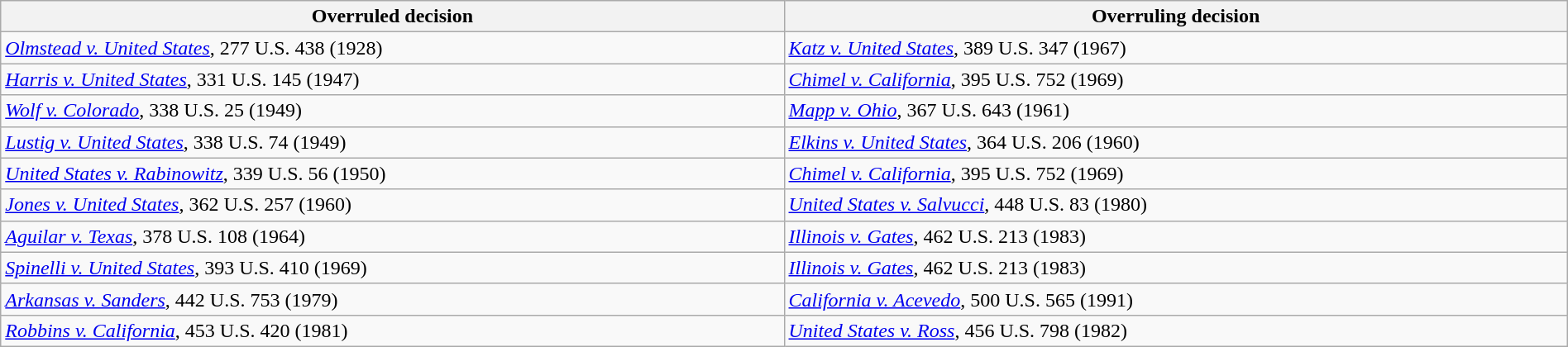<table class="wikitable sortable collapsible" style="width:100%">
<tr>
<th width="50%">Overruled decision</th>
<th width="50%">Overruling decision</th>
</tr>
<tr valign="top">
<td><em><a href='#'>Olmstead v. United States</a></em>, 277 U.S. 438 (1928)</td>
<td><em><a href='#'>Katz v. United States</a></em>, 389 U.S. 347 (1967)</td>
</tr>
<tr>
<td><em><a href='#'>Harris v. United States</a></em>, 331 U.S. 145 (1947)</td>
<td><em><a href='#'>Chimel v. California</a></em>, 395 U.S. 752 (1969)</td>
</tr>
<tr>
<td><em><a href='#'>Wolf v. Colorado</a></em>, 338 U.S. 25 (1949)</td>
<td><em><a href='#'>Mapp v. Ohio</a></em>, 367 U.S. 643 (1961)</td>
</tr>
<tr>
<td><em><a href='#'>Lustig v. United States</a></em>, 338 U.S. 74 (1949)</td>
<td><em><a href='#'>Elkins v. United States</a></em>, 364 U.S. 206 (1960)</td>
</tr>
<tr>
<td><em><a href='#'>United States v. Rabinowitz</a></em>, 339 U.S. 56 (1950)</td>
<td><em><a href='#'>Chimel v. California</a></em>, 395 U.S. 752 (1969)</td>
</tr>
<tr>
<td><em><a href='#'>Jones v. United States</a></em>, 362 U.S. 257 (1960)</td>
<td><em><a href='#'>United States v. Salvucci</a></em>, 448 U.S. 83 (1980)</td>
</tr>
<tr>
<td><em><a href='#'>Aguilar v. Texas</a></em>, 378 U.S. 108 (1964)</td>
<td><em><a href='#'>Illinois v. Gates</a></em>, 462 U.S. 213 (1983)</td>
</tr>
<tr>
<td><em><a href='#'>Spinelli v. United States</a></em>, 393 U.S. 410 (1969)</td>
<td><em><a href='#'>Illinois v. Gates</a></em>, 462 U.S. 213 (1983)</td>
</tr>
<tr>
<td><em><a href='#'>Arkansas v. Sanders</a></em>, 442 U.S. 753 (1979)</td>
<td><em><a href='#'>California v. Acevedo</a></em>, 500 U.S. 565 (1991)</td>
</tr>
<tr>
<td><em><a href='#'>Robbins v. California</a></em>, 453 U.S. 420 (1981)</td>
<td><em><a href='#'>United States v. Ross</a></em>, 456 U.S. 798 (1982)</td>
</tr>
</table>
